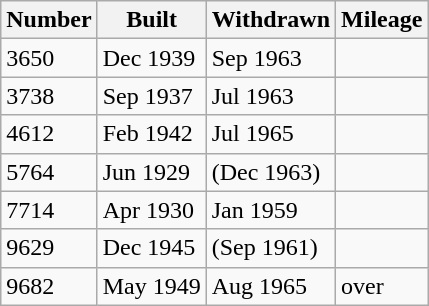<table class="wikitable" summary="The table has four columns and seven rows giving the locomotive number in ascending order, date built, date withdrawn, and mileage.">
<tr>
<th>Number</th>
<th>Built</th>
<th>Withdrawn</th>
<th>Mileage<br></th>
</tr>
<tr>
<td>3650</td>
<td>Dec 1939</td>
<td>Sep 1963</td>
<td><br></td>
</tr>
<tr>
<td>3738</td>
<td>Sep 1937</td>
<td>Jul 1963</td>
<td><br></td>
</tr>
<tr>
<td>4612</td>
<td>Feb 1942</td>
<td>Jul 1965</td>
<td><br></td>
</tr>
<tr>
<td>5764</td>
<td>Jun 1929</td>
<td>(Dec 1963)</td>
<td><br></td>
</tr>
<tr>
<td>7714</td>
<td>Apr 1930</td>
<td>Jan 1959</td>
<td><br></td>
</tr>
<tr>
<td>9629</td>
<td>Dec 1945</td>
<td>(Sep 1961)</td>
<td><br></td>
</tr>
<tr>
<td>9682</td>
<td>May 1949</td>
<td>Aug 1965</td>
<td>over </td>
</tr>
</table>
